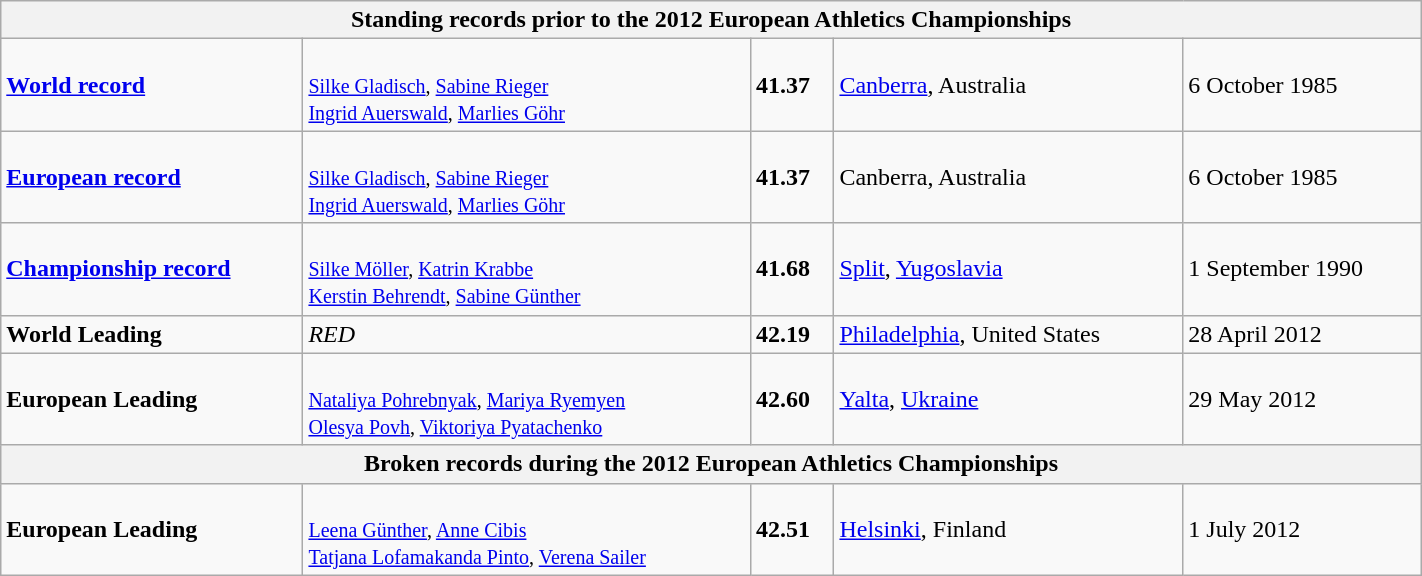<table class="wikitable" width=75%>
<tr>
<th colspan="5">Standing records prior to the 2012 European Athletics Championships</th>
</tr>
<tr>
<td><strong><a href='#'>World record</a></strong></td>
<td><br><small><a href='#'>Silke Gladisch</a>, <a href='#'>Sabine Rieger</a><br><a href='#'>Ingrid Auerswald</a>, <a href='#'>Marlies Göhr</a></small></td>
<td><strong>41.37</strong></td>
<td><a href='#'>Canberra</a>, Australia</td>
<td>6 October 1985</td>
</tr>
<tr>
<td><strong><a href='#'>European record</a></strong></td>
<td><br><small><a href='#'>Silke Gladisch</a>, <a href='#'>Sabine Rieger</a><br><a href='#'>Ingrid Auerswald</a>, <a href='#'>Marlies Göhr</a></small></td>
<td><strong>41.37</strong></td>
<td>Canberra, Australia</td>
<td>6 October 1985</td>
</tr>
<tr>
<td><strong><a href='#'>Championship record</a></strong></td>
<td><br><small><a href='#'>Silke Möller</a>, <a href='#'>Katrin Krabbe</a><br><a href='#'>Kerstin Behrendt</a>, <a href='#'>Sabine Günther</a></small></td>
<td><strong>41.68</strong></td>
<td><a href='#'>Split</a>, <a href='#'>Yugoslavia</a></td>
<td>1 September 1990</td>
</tr>
<tr>
<td><strong>World Leading</strong></td>
<td> <em>RED</em></td>
<td><strong>42.19</strong></td>
<td><a href='#'>Philadelphia</a>, United States</td>
<td>28 April 2012</td>
</tr>
<tr>
<td><strong>European Leading</strong></td>
<td><br><small><a href='#'>Nataliya Pohrebnyak</a>, <a href='#'>Mariya Ryemyen</a><br><a href='#'>Olesya Povh</a>, <a href='#'>Viktoriya Pyatachenko</a></small></td>
<td><strong>42.60</strong></td>
<td><a href='#'>Yalta</a>, <a href='#'>Ukraine</a></td>
<td>29 May 2012</td>
</tr>
<tr>
<th colspan="5">Broken records during the 2012 European Athletics Championships</th>
</tr>
<tr>
<td><strong>European Leading</strong></td>
<td><br><small><a href='#'>Leena Günther</a>, <a href='#'>Anne Cibis</a> <br> <a href='#'>Tatjana Lofamakanda Pinto</a>, <a href='#'>Verena Sailer</a></small></td>
<td><strong>42.51</strong></td>
<td><a href='#'>Helsinki</a>, Finland</td>
<td>1 July 2012</td>
</tr>
</table>
